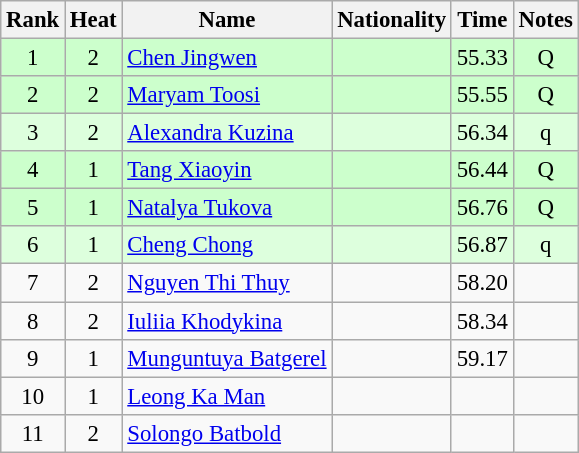<table class="wikitable sortable" style="text-align:center;font-size:95%">
<tr>
<th>Rank</th>
<th>Heat</th>
<th>Name</th>
<th>Nationality</th>
<th>Time</th>
<th>Notes</th>
</tr>
<tr bgcolor=ccffcc>
<td>1</td>
<td>2</td>
<td align=left><a href='#'>Chen Jingwen</a></td>
<td align=left></td>
<td>55.33</td>
<td>Q</td>
</tr>
<tr bgcolor=ccffcc>
<td>2</td>
<td>2</td>
<td align=left><a href='#'>Maryam Toosi</a></td>
<td align=left></td>
<td>55.55</td>
<td>Q</td>
</tr>
<tr bgcolor=ddffdd>
<td>3</td>
<td>2</td>
<td align=left><a href='#'>Alexandra Kuzina</a></td>
<td align=left></td>
<td>56.34</td>
<td>q</td>
</tr>
<tr bgcolor=ccffcc>
<td>4</td>
<td>1</td>
<td align=left><a href='#'>Tang Xiaoyin</a></td>
<td align=left></td>
<td>56.44</td>
<td>Q</td>
</tr>
<tr bgcolor=ccffcc>
<td>5</td>
<td>1</td>
<td align=left><a href='#'>Natalya Tukova</a></td>
<td align=left></td>
<td>56.76</td>
<td>Q</td>
</tr>
<tr bgcolor=ddffdd>
<td>6</td>
<td>1</td>
<td align=left><a href='#'>Cheng Chong</a></td>
<td align=left></td>
<td>56.87</td>
<td>q</td>
</tr>
<tr>
<td>7</td>
<td>2</td>
<td align=left><a href='#'>Nguyen Thi Thuy</a></td>
<td align=left></td>
<td>58.20</td>
<td></td>
</tr>
<tr>
<td>8</td>
<td>2</td>
<td align=left><a href='#'>Iuliia Khodykina</a></td>
<td align=left></td>
<td>58.34</td>
<td></td>
</tr>
<tr>
<td>9</td>
<td>1</td>
<td align=left><a href='#'>Munguntuya Batgerel</a></td>
<td align=left></td>
<td>59.17</td>
<td></td>
</tr>
<tr>
<td>10</td>
<td>1</td>
<td align=left><a href='#'>Leong Ka Man</a></td>
<td align=left></td>
<td></td>
<td></td>
</tr>
<tr>
<td>11</td>
<td>2</td>
<td align=left><a href='#'>Solongo Batbold</a></td>
<td align=left></td>
<td></td>
<td></td>
</tr>
</table>
